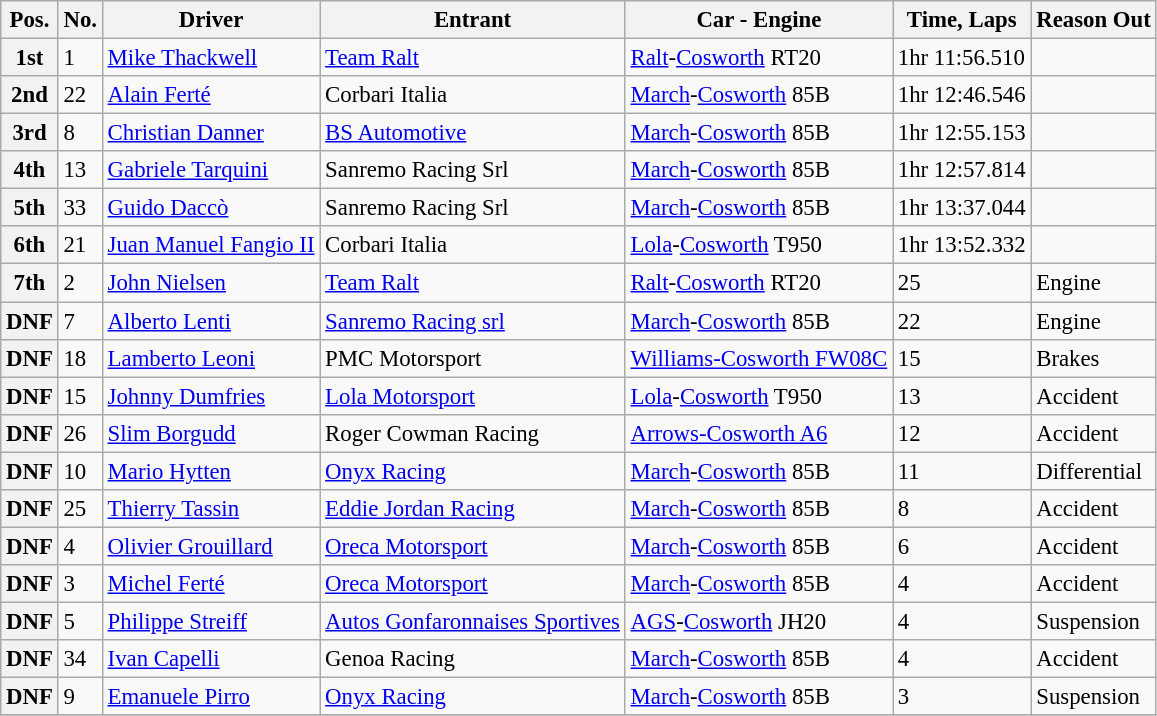<table class="wikitable" style="font-size: 95%">
<tr>
<th>Pos.</th>
<th>No.</th>
<th>Driver</th>
<th>Entrant</th>
<th>Car - Engine</th>
<th>Time, Laps</th>
<th>Reason Out</th>
</tr>
<tr>
<th>1st</th>
<td>1</td>
<td> <a href='#'>Mike Thackwell</a></td>
<td><a href='#'>Team Ralt</a></td>
<td><a href='#'>Ralt</a>-<a href='#'>Cosworth</a> RT20</td>
<td>1hr 11:56.510</td>
<td></td>
</tr>
<tr>
<th>2nd</th>
<td>22</td>
<td> <a href='#'>Alain Ferté</a></td>
<td>Corbari Italia</td>
<td><a href='#'>March</a>-<a href='#'>Cosworth</a> 85B</td>
<td>1hr 12:46.546</td>
<td></td>
</tr>
<tr>
<th>3rd</th>
<td>8</td>
<td> <a href='#'>Christian Danner</a></td>
<td><a href='#'>BS Automotive</a></td>
<td><a href='#'>March</a>-<a href='#'>Cosworth</a> 85B</td>
<td>1hr 12:55.153</td>
<td></td>
</tr>
<tr>
<th>4th</th>
<td>13</td>
<td> <a href='#'>Gabriele Tarquini</a></td>
<td>Sanremo Racing Srl</td>
<td><a href='#'>March</a>-<a href='#'>Cosworth</a> 85B</td>
<td>1hr 12:57.814</td>
<td></td>
</tr>
<tr>
<th>5th</th>
<td>33</td>
<td> <a href='#'>Guido Daccò</a></td>
<td>Sanremo Racing Srl</td>
<td><a href='#'>March</a>-<a href='#'>Cosworth</a> 85B</td>
<td>1hr 13:37.044</td>
<td></td>
</tr>
<tr>
<th>6th</th>
<td>21</td>
<td> <a href='#'>Juan Manuel Fangio II</a></td>
<td>Corbari Italia</td>
<td><a href='#'>Lola</a>-<a href='#'>Cosworth</a> T950</td>
<td>1hr 13:52.332</td>
<td></td>
</tr>
<tr>
<th>7th</th>
<td>2</td>
<td> <a href='#'>John Nielsen</a></td>
<td><a href='#'>Team Ralt</a></td>
<td><a href='#'>Ralt</a>-<a href='#'>Cosworth</a> RT20</td>
<td>25</td>
<td>Engine</td>
</tr>
<tr>
<th>DNF</th>
<td>7</td>
<td> <a href='#'>Alberto Lenti</a></td>
<td><a href='#'>Sanremo Racing srl</a></td>
<td><a href='#'>March</a>-<a href='#'>Cosworth</a> 85B</td>
<td>22</td>
<td>Engine</td>
</tr>
<tr>
<th>DNF</th>
<td>18</td>
<td> <a href='#'>Lamberto Leoni</a></td>
<td>PMC Motorsport</td>
<td><a href='#'>Williams-Cosworth FW08C</a></td>
<td>15</td>
<td>Brakes</td>
</tr>
<tr>
<th>DNF</th>
<td>15</td>
<td> <a href='#'>Johnny Dumfries</a></td>
<td><a href='#'>Lola Motorsport</a></td>
<td><a href='#'>Lola</a>-<a href='#'>Cosworth</a> T950</td>
<td>13</td>
<td>Accident</td>
</tr>
<tr>
<th>DNF</th>
<td>26</td>
<td> <a href='#'>Slim Borgudd</a></td>
<td>Roger Cowman Racing</td>
<td><a href='#'>Arrows-Cosworth A6</a></td>
<td>12</td>
<td>Accident</td>
</tr>
<tr>
<th>DNF</th>
<td>10</td>
<td> <a href='#'>Mario Hytten</a></td>
<td><a href='#'>Onyx Racing</a></td>
<td><a href='#'>March</a>-<a href='#'>Cosworth</a> 85B</td>
<td>11</td>
<td>Differential</td>
</tr>
<tr>
<th>DNF</th>
<td>25</td>
<td> <a href='#'>Thierry Tassin</a></td>
<td><a href='#'>Eddie Jordan Racing</a></td>
<td><a href='#'>March</a>-<a href='#'>Cosworth</a> 85B</td>
<td>8</td>
<td>Accident</td>
</tr>
<tr>
<th>DNF</th>
<td>4</td>
<td> <a href='#'>Olivier Grouillard</a></td>
<td><a href='#'>Oreca Motorsport</a></td>
<td><a href='#'>March</a>-<a href='#'>Cosworth</a> 85B</td>
<td>6</td>
<td>Accident</td>
</tr>
<tr>
<th>DNF</th>
<td>3</td>
<td> <a href='#'>Michel Ferté</a></td>
<td><a href='#'>Oreca Motorsport</a></td>
<td><a href='#'>March</a>-<a href='#'>Cosworth</a> 85B</td>
<td>4</td>
<td>Accident</td>
</tr>
<tr>
<th>DNF</th>
<td>5</td>
<td> <a href='#'>Philippe Streiff</a></td>
<td><a href='#'>Autos Gonfaronnaises Sportives</a></td>
<td><a href='#'>AGS</a>-<a href='#'>Cosworth</a> JH20</td>
<td>4</td>
<td>Suspension</td>
</tr>
<tr>
<th>DNF</th>
<td>34</td>
<td> <a href='#'>Ivan Capelli</a></td>
<td>Genoa Racing</td>
<td><a href='#'>March</a>-<a href='#'>Cosworth</a> 85B</td>
<td>4</td>
<td>Accident</td>
</tr>
<tr>
<th>DNF</th>
<td>9</td>
<td> <a href='#'>Emanuele Pirro</a></td>
<td><a href='#'>Onyx Racing</a></td>
<td><a href='#'>March</a>-<a href='#'>Cosworth</a> 85B</td>
<td>3</td>
<td>Suspension</td>
</tr>
<tr>
</tr>
</table>
